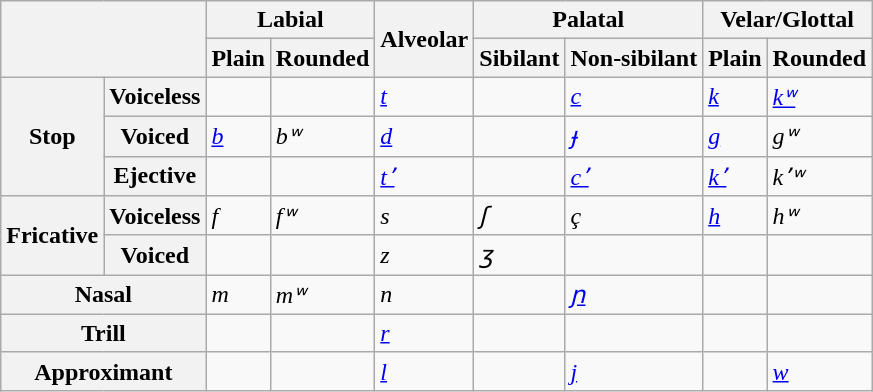<table class="wikitable">
<tr>
<th colspan="2" rowspan="2"></th>
<th colspan="2">Labial</th>
<th rowspan="2">Alveolar</th>
<th colspan="2">Palatal</th>
<th colspan="2">Velar/Glottal</th>
</tr>
<tr>
<th>Plain</th>
<th>Rounded</th>
<th>Sibilant</th>
<th>Non-sibilant</th>
<th>Plain</th>
<th>Rounded</th>
</tr>
<tr>
<th rowspan="3">Stop</th>
<th>Voiceless</th>
<td></td>
<td></td>
<td><a href='#'><em>t</em></a></td>
<td><em></em></td>
<td><a href='#'><em>c</em></a></td>
<td><em><a href='#'>k</a></em></td>
<td><em><a href='#'>kʷ</a></em></td>
</tr>
<tr>
<th>Voiced</th>
<td><em><a href='#'>b</a></em></td>
<td><em>bʷ</em></td>
<td><a href='#'><em>d</em></a></td>
<td><em></em></td>
<td><a href='#'><em>ɟ</em></a></td>
<td><em><a href='#'>g</a></em></td>
<td><em>gʷ</em></td>
</tr>
<tr>
<th>Ejective</th>
<td></td>
<td></td>
<td><em><a href='#'>tʼ</a></em></td>
<td></td>
<td><em><a href='#'>cʼ</a></em></td>
<td><em><a href='#'>kʼ</a></em></td>
<td><em>kʼʷ</em></td>
</tr>
<tr>
<th rowspan="2">Fricative</th>
<th>Voiceless</th>
<td><em>f</em></td>
<td><em>fʷ</em></td>
<td><em>s</em></td>
<td><em>ʃ</em></td>
<td><em>ç</em></td>
<td><em><a href='#'>h</a></em></td>
<td><em>hʷ</em></td>
</tr>
<tr>
<th>Voiced</th>
<td></td>
<td></td>
<td><em>z</em></td>
<td><em>ʒ</em></td>
<td></td>
<td></td>
<td></td>
</tr>
<tr>
<th colspan="2">Nasal</th>
<td><em>m</em></td>
<td><em>mʷ</em></td>
<td><em>n</em></td>
<td></td>
<td><em><a href='#'>ɲ</a></em></td>
<td></td>
<td></td>
</tr>
<tr>
<th colspan="2">Trill</th>
<td></td>
<td></td>
<td><em><a href='#'>r</a></em></td>
<td></td>
<td></td>
<td></td>
<td></td>
</tr>
<tr>
<th colspan="2">Approximant</th>
<td></td>
<td></td>
<td><em><a href='#'>l</a></em></td>
<td></td>
<td><em><a href='#'>j</a></em></td>
<td></td>
<td><em><a href='#'>w</a></em></td>
</tr>
</table>
